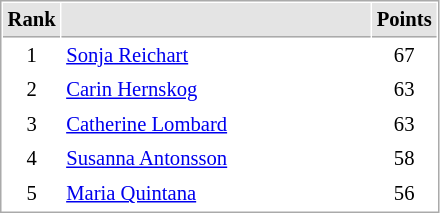<table cellspacing="1" cellpadding="3" style="border:1px solid #AAAAAA;font-size:86%">
<tr bgcolor="#E4E4E4">
<th style="border-bottom:1px solid #AAAAAA" width=10>Rank</th>
<th style="border-bottom:1px solid #AAAAAA" width=200></th>
<th style="border-bottom:1px solid #AAAAAA" width=20>Points</th>
</tr>
<tr>
<td align="center">1</td>
<td> <a href='#'>Sonja Reichart</a></td>
<td align=center>67</td>
</tr>
<tr>
<td align="center">2</td>
<td> <a href='#'>Carin Hernskog</a></td>
<td align=center>63</td>
</tr>
<tr>
<td align="center">3</td>
<td> <a href='#'>Catherine Lombard</a></td>
<td align=center>63</td>
</tr>
<tr>
<td align="center">4</td>
<td> <a href='#'>Susanna Antonsson</a></td>
<td align=center>58</td>
</tr>
<tr>
<td align="center">5</td>
<td> <a href='#'>Maria Quintana</a></td>
<td align=center>56</td>
</tr>
</table>
